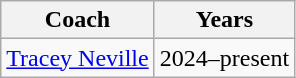<table class="wikitable mw-collapsible">
<tr>
<th>Coach</th>
<th>Years</th>
</tr>
<tr>
<td><a href='#'>Tracey Neville</a></td>
<td>2024–present</td>
</tr>
</table>
